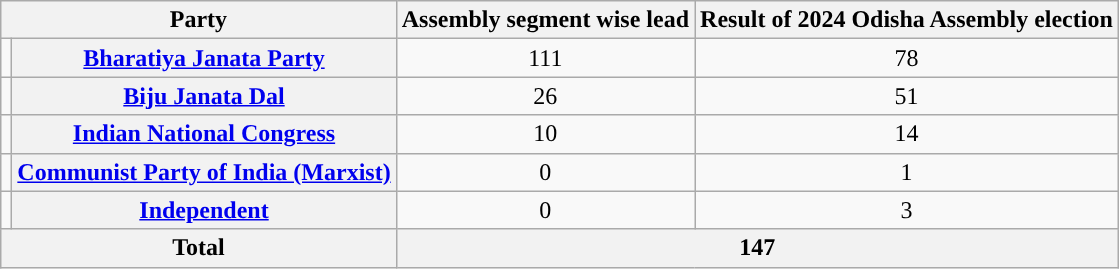<table class="wikitable" style="text-align:center">
<tr>
<th colspan=2>Party</th>
<th>Assembly segment wise lead</th>
<th>Result of 2024 Odisha Assembly election</th>
</tr>
<tr>
<td></td>
<th><a href='#'>Bharatiya Janata Party</a></th>
<td>111</td>
<td>78</td>
</tr>
<tr>
<td></td>
<th><a href='#'>Biju Janata Dal</a></th>
<td>26</td>
<td>51</td>
</tr>
<tr>
<td></td>
<th><a href='#'>Indian National Congress</a></th>
<td>10</td>
<td>14</td>
</tr>
<tr>
<td></td>
<th><a href='#'>Communist Party of India (Marxist)</a></th>
<td>0</td>
<td>1</td>
</tr>
<tr>
<td></td>
<th><a href='#'>Independent</a></th>
<td>0</td>
<td>3</td>
</tr>
<tr>
<th colspan=2>Total</th>
<th colspan=2>147</th>
</tr>
</table>
